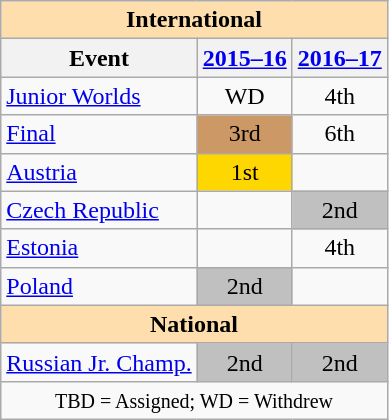<table class="wikitable" style="text-align:center">
<tr>
<th style="background-color: #ffdead; " colspan=3 align=center>International</th>
</tr>
<tr>
<th>Event</th>
<th><a href='#'>2015–16</a></th>
<th><a href='#'>2016–17</a></th>
</tr>
<tr>
<td align=left><a href='#'>Junior Worlds</a></td>
<td>WD</td>
<td>4th</td>
</tr>
<tr>
<td align=left> <a href='#'>Final</a></td>
<td bgcolor=cc9966>3rd</td>
<td>6th</td>
</tr>
<tr>
<td align=left> <a href='#'>Austria</a></td>
<td bgcolor=gold>1st</td>
<td></td>
</tr>
<tr>
<td align=left> <a href='#'>Czech Republic</a></td>
<td></td>
<td bgcolor=silver>2nd</td>
</tr>
<tr>
<td align=left> <a href='#'>Estonia</a></td>
<td></td>
<td>4th</td>
</tr>
<tr>
<td align=left> <a href='#'>Poland</a></td>
<td bgcolor=silver>2nd</td>
<td></td>
</tr>
<tr>
<th style="background-color: #ffdead; " colspan=3 align=center>National</th>
</tr>
<tr>
<td align=left><a href='#'>Russian Jr. Champ.</a></td>
<td bgcolor=silver>2nd</td>
<td bgcolor=silver>2nd</td>
</tr>
<tr>
<td colspan=3 align=center><small> TBD = Assigned; WD = Withdrew </small></td>
</tr>
</table>
